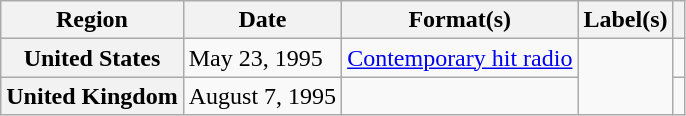<table class="wikitable plainrowheaders">
<tr>
<th scope="col">Region</th>
<th scope="col">Date</th>
<th scope="col">Format(s)</th>
<th scope="col">Label(s)</th>
<th scope="col"></th>
</tr>
<tr>
<th scope="row">United States</th>
<td>May 23, 1995</td>
<td><a href='#'>Contemporary hit radio</a></td>
<td rowspan="2"></td>
<td></td>
</tr>
<tr>
<th scope="row">United Kingdom</th>
<td>August 7, 1995</td>
<td></td>
<td></td>
</tr>
</table>
